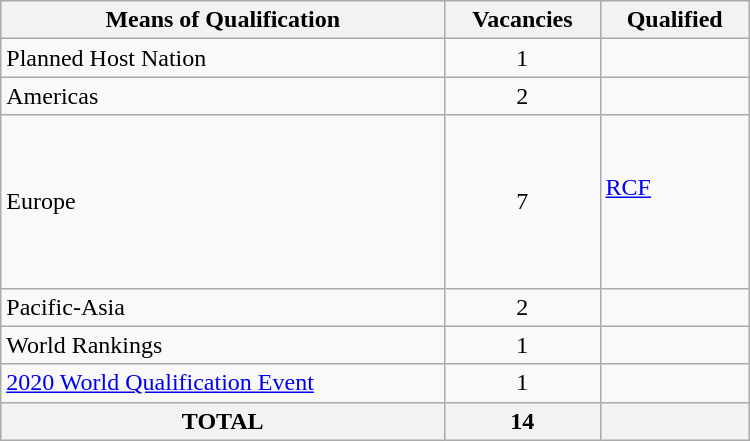<table class="wikitable" style="width:500px;">
<tr>
<th>Means of Qualification</th>
<th>Vacancies</th>
<th>Qualified</th>
</tr>
<tr>
<td>Planned Host Nation</td>
<td align=center>1</td>
<td></td>
</tr>
<tr>
<td>Americas</td>
<td align=center>2</td>
<td> <br> </td>
</tr>
<tr>
<td>Europe</td>
<td align=center>7</td>
<td> <br>  <br>  <a href='#'>RCF</a> <br>  <br>  <br>  <br> </td>
</tr>
<tr>
<td>Pacific-Asia</td>
<td align=center>2</td>
<td> <br> </td>
</tr>
<tr>
<td>World Rankings</td>
<td align=center>1</td>
<td></td>
</tr>
<tr>
<td><a href='#'>2020 World Qualification Event</a></td>
<td align=center>1</td>
<td></td>
</tr>
<tr>
<th>TOTAL</th>
<th>14</th>
<th></th>
</tr>
</table>
